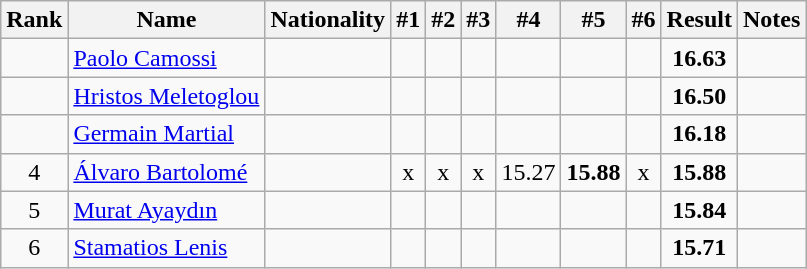<table class="wikitable sortable" style="text-align:center">
<tr>
<th>Rank</th>
<th>Name</th>
<th>Nationality</th>
<th>#1</th>
<th>#2</th>
<th>#3</th>
<th>#4</th>
<th>#5</th>
<th>#6</th>
<th>Result</th>
<th>Notes</th>
</tr>
<tr>
<td></td>
<td align=left><a href='#'>Paolo Camossi</a></td>
<td align=left></td>
<td></td>
<td></td>
<td></td>
<td></td>
<td></td>
<td></td>
<td><strong>16.63</strong></td>
<td></td>
</tr>
<tr>
<td></td>
<td align=left><a href='#'>Hristos Meletoglou</a></td>
<td align=left></td>
<td></td>
<td></td>
<td></td>
<td></td>
<td></td>
<td></td>
<td><strong>16.50</strong></td>
<td></td>
</tr>
<tr>
<td></td>
<td align=left><a href='#'>Germain Martial</a></td>
<td align=left></td>
<td></td>
<td></td>
<td></td>
<td></td>
<td></td>
<td></td>
<td><strong>16.18</strong></td>
<td></td>
</tr>
<tr>
<td>4</td>
<td align=left><a href='#'>Álvaro Bartolomé</a></td>
<td align=left></td>
<td>x</td>
<td>x</td>
<td>x</td>
<td>15.27</td>
<td><strong>15.88</strong></td>
<td>x</td>
<td><strong>15.88</strong></td>
<td></td>
</tr>
<tr>
<td>5</td>
<td align=left><a href='#'>Murat Ayaydın</a></td>
<td align=left></td>
<td></td>
<td></td>
<td></td>
<td></td>
<td></td>
<td></td>
<td><strong>15.84</strong></td>
<td></td>
</tr>
<tr>
<td>6</td>
<td align=left><a href='#'>Stamatios Lenis</a></td>
<td align=left></td>
<td></td>
<td></td>
<td></td>
<td></td>
<td></td>
<td></td>
<td><strong>15.71</strong></td>
<td></td>
</tr>
</table>
